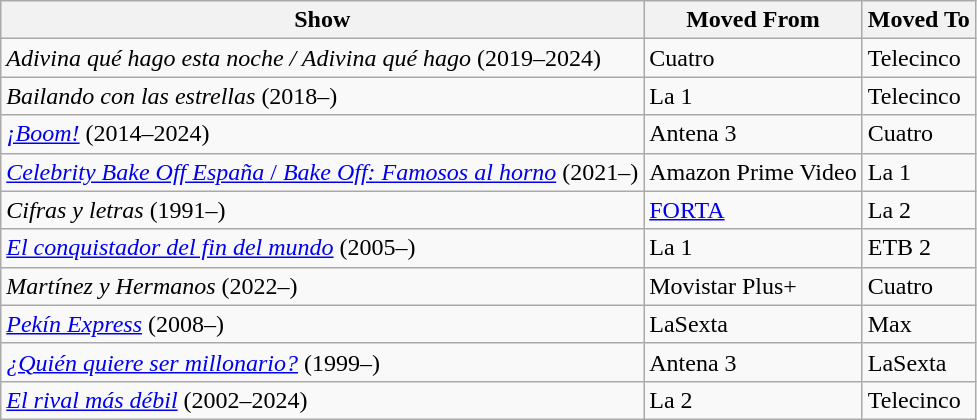<table class="wikitable sortable">
<tr ">
<th>Show</th>
<th>Moved From</th>
<th>Moved To</th>
</tr>
<tr>
<td><em>Adivina qué hago esta noche / Adivina qué hago</em> (2019–2024)</td>
<td>Cuatro</td>
<td>Telecinco</td>
</tr>
<tr>
<td><em>Bailando con las estrellas</em> (2018–)</td>
<td>La 1</td>
<td>Telecinco</td>
</tr>
<tr>
<td><em><a href='#'>¡Boom!</a></em> (2014–2024)</td>
<td>Antena 3</td>
<td>Cuatro</td>
</tr>
<tr>
<td><a href='#'><em>Celebrity Bake Off España</em> / <em>Bake Off: Famosos al horno</em></a> (2021–)</td>
<td>Amazon Prime Video</td>
<td>La 1</td>
</tr>
<tr>
<td><em>Cifras y letras</em> (1991–)</td>
<td><a href='#'>FORTA</a></td>
<td>La 2</td>
</tr>
<tr>
<td><em><a href='#'>El conquistador del fin del mundo</a></em> (2005–)</td>
<td>La 1</td>
<td>ETB 2</td>
</tr>
<tr>
<td><em>Martínez y Hermanos</em> (2022–)</td>
<td>Movistar Plus+</td>
<td>Cuatro</td>
</tr>
<tr>
<td><em><a href='#'>Pekín Express</a></em> (2008–)</td>
<td>LaSexta</td>
<td>Max</td>
</tr>
<tr>
<td><em><a href='#'>¿Quién quiere ser millonario?</a></em> (1999–)</td>
<td>Antena 3</td>
<td>LaSexta</td>
</tr>
<tr>
<td><em><a href='#'>El rival más débil</a></em> (2002–2024)</td>
<td>La 2</td>
<td>Telecinco</td>
</tr>
</table>
